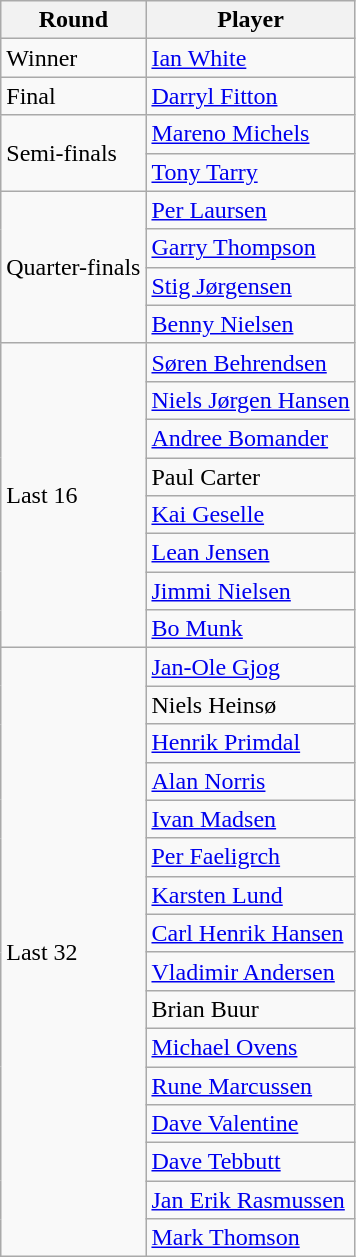<table class="wikitable">
<tr>
<th>Round</th>
<th>Player</th>
</tr>
<tr>
<td rowspan="1">Winner</td>
<td> <a href='#'>Ian White</a></td>
</tr>
<tr>
<td rowspan="1">Final</td>
<td> <a href='#'>Darryl Fitton</a></td>
</tr>
<tr>
<td rowspan="2">Semi-finals</td>
<td> <a href='#'>Mareno Michels</a></td>
</tr>
<tr>
<td> <a href='#'>Tony Tarry</a></td>
</tr>
<tr>
<td rowspan="4">Quarter-finals</td>
<td> <a href='#'>Per Laursen</a></td>
</tr>
<tr>
<td> <a href='#'>Garry Thompson</a></td>
</tr>
<tr>
<td> <a href='#'>Stig Jørgensen</a></td>
</tr>
<tr>
<td> <a href='#'>Benny Nielsen</a></td>
</tr>
<tr>
<td rowspan="8">Last 16</td>
<td> <a href='#'>Søren Behrendsen</a></td>
</tr>
<tr>
<td> <a href='#'>Niels Jørgen Hansen</a></td>
</tr>
<tr>
<td> <a href='#'>Andree Bomander</a></td>
</tr>
<tr>
<td> Paul Carter</td>
</tr>
<tr>
<td> <a href='#'>Kai Geselle</a></td>
</tr>
<tr>
<td> <a href='#'>Lean Jensen</a></td>
</tr>
<tr>
<td> <a href='#'>Jimmi Nielsen</a></td>
</tr>
<tr>
<td> <a href='#'>Bo Munk</a></td>
</tr>
<tr>
<td rowspan="16">Last 32</td>
<td> <a href='#'>Jan-Ole Gjog</a></td>
</tr>
<tr>
<td> Niels Heinsø</td>
</tr>
<tr>
<td> <a href='#'>Henrik Primdal</a></td>
</tr>
<tr>
<td> <a href='#'>Alan Norris</a></td>
</tr>
<tr>
<td> <a href='#'>Ivan Madsen</a></td>
</tr>
<tr>
<td> <a href='#'>Per Faeligrch</a></td>
</tr>
<tr>
<td> <a href='#'>Karsten Lund</a></td>
</tr>
<tr>
<td> <a href='#'>Carl Henrik Hansen</a></td>
</tr>
<tr>
<td> <a href='#'>Vladimir Andersen</a></td>
</tr>
<tr>
<td> Brian Buur</td>
</tr>
<tr>
<td> <a href='#'>Michael Ovens</a></td>
</tr>
<tr>
<td> <a href='#'>Rune Marcussen</a></td>
</tr>
<tr>
<td> <a href='#'>Dave Valentine</a></td>
</tr>
<tr>
<td> <a href='#'>Dave Tebbutt</a></td>
</tr>
<tr>
<td> <a href='#'>Jan Erik Rasmussen</a></td>
</tr>
<tr>
<td> <a href='#'>Mark Thomson</a></td>
</tr>
</table>
